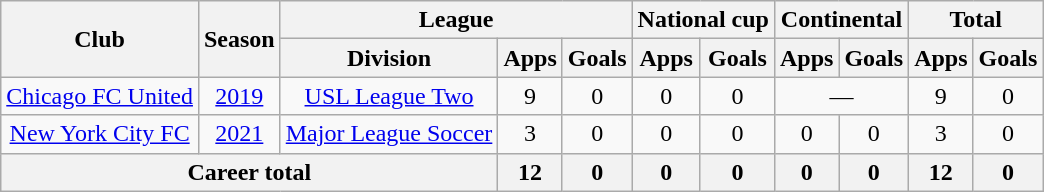<table class=wikitable style=text-align:center>
<tr>
<th rowspan=2>Club</th>
<th rowspan=2>Season</th>
<th colspan=3>League</th>
<th colspan=2>National cup</th>
<th colspan=2>Continental</th>
<th colspan=2>Total</th>
</tr>
<tr>
<th>Division</th>
<th>Apps</th>
<th>Goals</th>
<th>Apps</th>
<th>Goals</th>
<th>Apps</th>
<th>Goals</th>
<th>Apps</th>
<th>Goals</th>
</tr>
<tr>
<td rowspan=1><a href='#'>Chicago FC United</a></td>
<td><a href='#'>2019</a></td>
<td><a href='#'>USL League Two</a></td>
<td>9</td>
<td>0</td>
<td>0</td>
<td>0</td>
<td colspan=2>—</td>
<td>9</td>
<td>0</td>
</tr>
<tr>
<td rowspan=1><a href='#'>New York City FC</a></td>
<td><a href='#'>2021</a></td>
<td><a href='#'>Major League Soccer</a></td>
<td>3</td>
<td>0</td>
<td>0</td>
<td>0</td>
<td>0</td>
<td>0</td>
<td>3</td>
<td>0</td>
</tr>
<tr>
<th colspan=3>Career total</th>
<th>12</th>
<th>0</th>
<th>0</th>
<th>0</th>
<th>0</th>
<th>0</th>
<th>12</th>
<th>0</th>
</tr>
</table>
